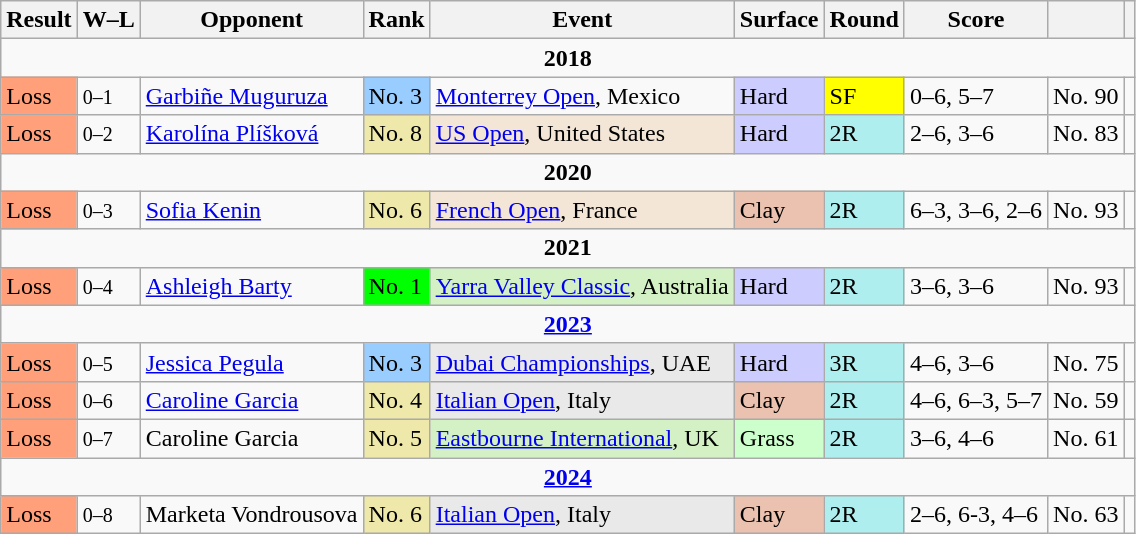<table class="wikitable sortable">
<tr>
<th>Result</th>
<th class="unsortable">W–L</th>
<th>Opponent</th>
<th>Rank</th>
<th>Event</th>
<th>Surface</th>
<th>Round</th>
<th class="unsortable">Score</th>
<th></th>
<th></th>
</tr>
<tr>
<td colspan="10" align=center><strong>2018</strong></td>
</tr>
<tr>
<td bgcolor="ffa07a">Loss</td>
<td><small>0–1</small></td>
<td> <a href='#'>Garbiñe Muguruza</a></td>
<td bgcolor="#9cf">No. 3</td>
<td><a href='#'>Monterrey Open</a>, Mexico</td>
<td bgcolor="#ccf">Hard</td>
<td bgcolor="yellow">SF</td>
<td>0–6, 5–7</td>
<td>No. 90</td>
<td></td>
</tr>
<tr>
<td bgcolor="ffa07a">Loss</td>
<td><small>0–2</small></td>
<td> <a href='#'>Karolína Plíšková</a></td>
<td bgcolor="eee8aa">No. 8</td>
<td bgcolor="f3e6d7"><a href='#'>US Open</a>, United States</td>
<td bgcolor="#ccf">Hard</td>
<td bgcolor="afeeee">2R</td>
<td>2–6, 3–6</td>
<td>No. 83</td>
<td></td>
</tr>
<tr>
<td colspan="10" align=center><strong>2020</strong></td>
</tr>
<tr>
<td bgcolor="ffa07a">Loss</td>
<td><small>0–3</small></td>
<td> <a href='#'>Sofia Kenin</a></td>
<td bgcolor="eee8aa">No. 6</td>
<td bgcolor="f3e6d7"><a href='#'>French Open</a>, France</td>
<td bgcolor="ebc2af">Clay</td>
<td bgcolor="afeeee">2R</td>
<td>6–3, 3–6, 2–6</td>
<td>No. 93</td>
<td></td>
</tr>
<tr>
<td colspan="10" align=center><strong>2021</strong></td>
</tr>
<tr>
<td bgcolor="ffa07a">Loss</td>
<td><small>0–4</small></td>
<td> <a href='#'>Ashleigh Barty</a></td>
<td bgcolor="lime">No. 1</td>
<td bgcolor="d4f1c5"><a href='#'>Yarra Valley Classic</a>, Australia</td>
<td bgcolor="#ccf">Hard</td>
<td bgcolor="afeeee">2R</td>
<td>3–6, 3–6</td>
<td>No. 93</td>
<td></td>
</tr>
<tr>
<td colspan="10" style="text-align:center"><strong><a href='#'>2023</a></strong></td>
</tr>
<tr>
<td bgcolor="ffa07a">Loss</td>
<td><small>0–5</small></td>
<td> <a href='#'>Jessica Pegula</a></td>
<td bgcolor="#9cf">No. 3</td>
<td bgcolor="e9e9e9"><a href='#'>Dubai Championships</a>, UAE</td>
<td bgcolor="#ccf">Hard</td>
<td bgcolor="afeeee">3R</td>
<td>4–6, 3–6</td>
<td>No. 75</td>
<td></td>
</tr>
<tr>
<td bgcolor="ffa07a">Loss</td>
<td><small>0–6</small></td>
<td> <a href='#'>Caroline Garcia</a></td>
<td bgcolor="eee8aa">No. 4</td>
<td bgcolor="e9e9e9"><a href='#'>Italian Open</a>, Italy</td>
<td bgcolor="ebc2af">Clay</td>
<td bgcolor="afeeee">2R</td>
<td>4–6, 6–3, 5–7</td>
<td>No. 59</td>
<td></td>
</tr>
<tr>
<td bgcolor="ffa07a">Loss</td>
<td><small>0–7</small></td>
<td> Caroline Garcia</td>
<td bgcolor="eee8aa">No. 5</td>
<td bgcolor="d4f1c5"><a href='#'>Eastbourne International</a>, UK</td>
<td bgcolor="#cfc">Grass</td>
<td bgcolor="afeeee">2R</td>
<td>3–6, 4–6</td>
<td>No. 61</td>
<td></td>
</tr>
<tr>
<td colspan="10" style="text-align:center"><strong><a href='#'>2024</a></strong></td>
</tr>
<tr>
<td bgcolor="ffa07a">Loss</td>
<td><small>0–8</small></td>
<td> Marketa Vondrousova</td>
<td bgcolor="eee8aa">No. 6</td>
<td bgcolor="e9e9e9"><a href='#'>Italian Open</a>, Italy</td>
<td bgcolor="ebc2af">Clay</td>
<td bgcolor="afeeee">2R</td>
<td>2–6, 6-3, 4–6</td>
<td>No. 63</td>
<td></td>
</tr>
</table>
